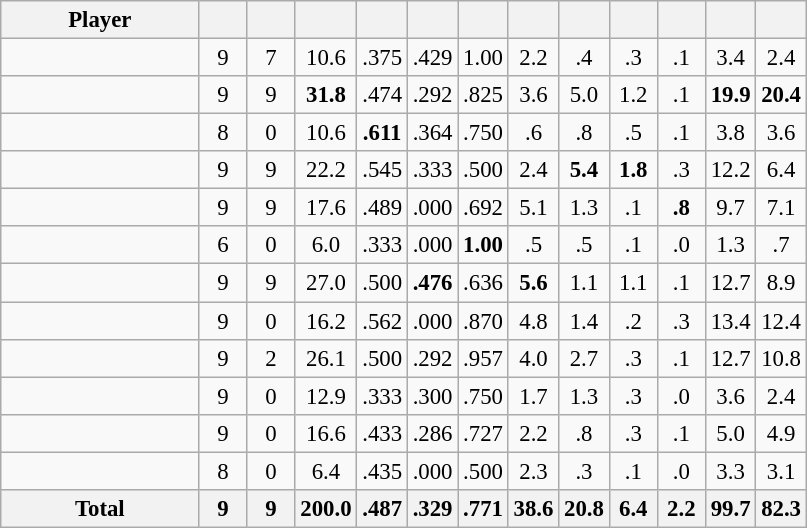<table class="wikitable sortable" style="text-align:center; font-size:95%">
<tr>
<th scope="col" width="125px">Player</th>
<th scope="col" width="25px"></th>
<th scope="col" width="25px"></th>
<th scope="col" width="25px"></th>
<th scope="col" width="25px"></th>
<th scope="col" width="25px"></th>
<th scope="col" width="25px"></th>
<th scope="col" width="25px"></th>
<th scope="col" width="25px"></th>
<th scope="col" width="25px"></th>
<th scope="col" width="25px"></th>
<th scope="col" width="25px"></th>
<th scope="col" width="25px"></th>
</tr>
<tr>
<td></td>
<td>9</td>
<td>7</td>
<td>10.6</td>
<td>.375</td>
<td>.429</td>
<td>1.00</td>
<td>2.2</td>
<td>.4</td>
<td>.3</td>
<td>.1</td>
<td>3.4</td>
<td>2.4</td>
</tr>
<tr>
<td></td>
<td>9</td>
<td>9</td>
<td><strong>31.8</strong></td>
<td>.474</td>
<td>.292</td>
<td>.825</td>
<td>3.6</td>
<td>5.0</td>
<td>1.2</td>
<td>.1</td>
<td><strong>19.9</strong></td>
<td><strong>20.4</strong></td>
</tr>
<tr>
<td></td>
<td>8</td>
<td>0</td>
<td>10.6</td>
<td><strong>.611</strong></td>
<td>.364</td>
<td>.750</td>
<td>.6</td>
<td>.8</td>
<td>.5</td>
<td>.1</td>
<td>3.8</td>
<td>3.6</td>
</tr>
<tr>
<td></td>
<td>9</td>
<td>9</td>
<td>22.2</td>
<td>.545</td>
<td>.333</td>
<td>.500</td>
<td>2.4</td>
<td><strong>5.4</strong></td>
<td><strong>1.8</strong></td>
<td>.3</td>
<td>12.2</td>
<td>6.4</td>
</tr>
<tr>
<td></td>
<td>9</td>
<td>9</td>
<td>17.6</td>
<td>.489</td>
<td>.000</td>
<td>.692</td>
<td>5.1</td>
<td>1.3</td>
<td>.1</td>
<td><strong>.8</strong></td>
<td>9.7</td>
<td>7.1</td>
</tr>
<tr>
<td></td>
<td>6</td>
<td>0</td>
<td>6.0</td>
<td>.333</td>
<td>.000</td>
<td><strong>1.00</strong></td>
<td>.5</td>
<td>.5</td>
<td>.1</td>
<td>.0</td>
<td>1.3</td>
<td>.7</td>
</tr>
<tr>
<td></td>
<td>9</td>
<td>9</td>
<td>27.0</td>
<td>.500</td>
<td><strong>.476</strong></td>
<td>.636</td>
<td><strong>5.6</strong></td>
<td>1.1</td>
<td>1.1</td>
<td>.1</td>
<td>12.7</td>
<td>8.9</td>
</tr>
<tr>
<td></td>
<td>9</td>
<td>0</td>
<td>16.2</td>
<td>.562</td>
<td>.000</td>
<td>.870</td>
<td>4.8</td>
<td>1.4</td>
<td>.2</td>
<td>.3</td>
<td>13.4</td>
<td>12.4</td>
</tr>
<tr>
<td></td>
<td>9</td>
<td>2</td>
<td>26.1</td>
<td>.500</td>
<td>.292</td>
<td>.957</td>
<td>4.0</td>
<td>2.7</td>
<td>.3</td>
<td>.1</td>
<td>12.7</td>
<td>10.8</td>
</tr>
<tr>
<td></td>
<td>9</td>
<td>0</td>
<td>12.9</td>
<td>.333</td>
<td>.300</td>
<td>.750</td>
<td>1.7</td>
<td>1.3</td>
<td>.3</td>
<td>.0</td>
<td>3.6</td>
<td>2.4</td>
</tr>
<tr>
<td></td>
<td>9</td>
<td>0</td>
<td>16.6</td>
<td>.433</td>
<td>.286</td>
<td>.727</td>
<td>2.2</td>
<td>.8</td>
<td>.3</td>
<td>.1</td>
<td>5.0</td>
<td>4.9</td>
</tr>
<tr>
<td></td>
<td>8</td>
<td>0</td>
<td>6.4</td>
<td>.435</td>
<td>.000</td>
<td>.500</td>
<td>2.3</td>
<td>.3</td>
<td>.1</td>
<td>.0</td>
<td>3.3</td>
<td>3.1</td>
</tr>
<tr class="sortbottom">
<th>Total</th>
<th>9</th>
<th>9</th>
<th>200.0</th>
<th>.487</th>
<th>.329</th>
<th>.771</th>
<th>38.6</th>
<th>20.8</th>
<th>6.4</th>
<th>2.2</th>
<th>99.7</th>
<th>82.3</th>
</tr>
</table>
